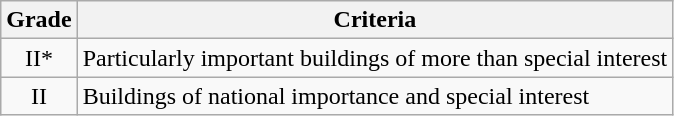<table class="wikitable">
<tr>
<th>Grade</th>
<th>Criteria</th>
</tr>
<tr>
<td align="center" >II*</td>
<td>Particularly important buildings of more than special interest</td>
</tr>
<tr>
<td align="center" >II</td>
<td>Buildings of national importance and special interest</td>
</tr>
</table>
